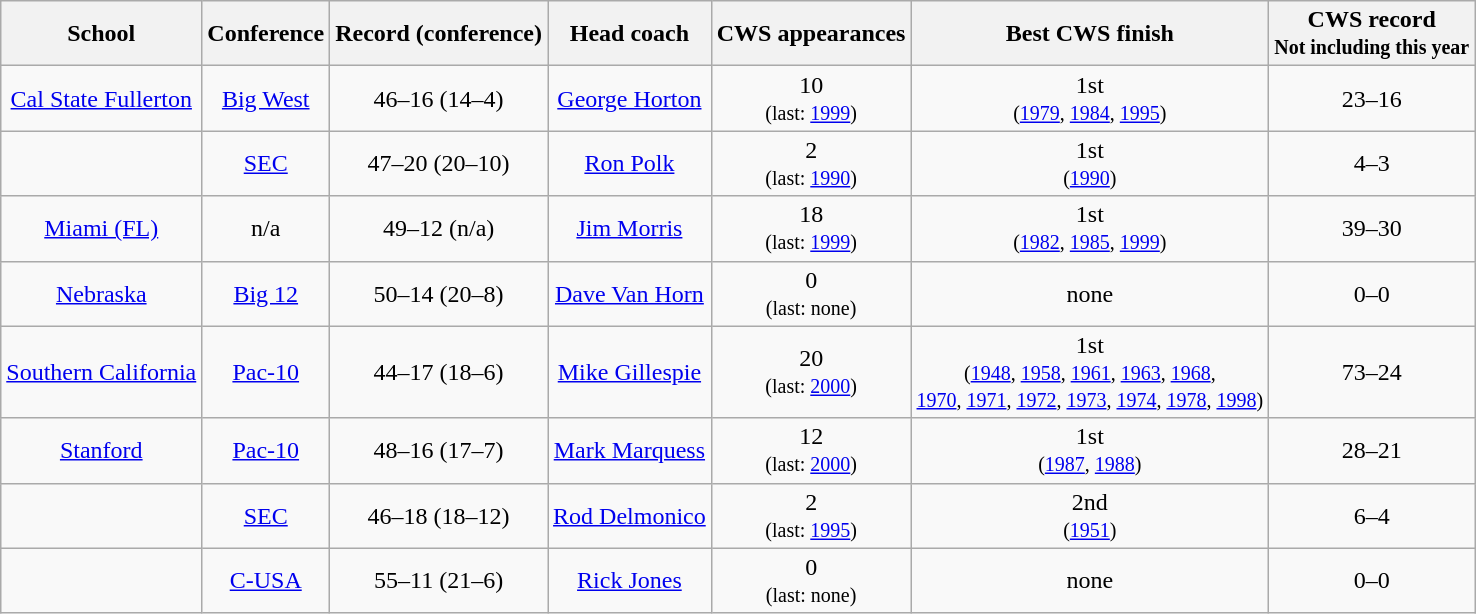<table class="wikitable">
<tr>
<th>School</th>
<th>Conference</th>
<th>Record (conference)</th>
<th>Head coach</th>
<th>CWS appearances</th>
<th>Best CWS finish</th>
<th>CWS record<br><small>Not including this year</small></th>
</tr>
<tr align=center>
<td><a href='#'>Cal State Fullerton</a></td>
<td><a href='#'>Big West</a></td>
<td>46–16 (14–4)</td>
<td><a href='#'>George Horton</a></td>
<td>10<br><small>(last: <a href='#'>1999</a>)</small></td>
<td>1st<br><small>(<a href='#'>1979</a>, <a href='#'>1984</a>, <a href='#'>1995</a>)</small></td>
<td>23–16</td>
</tr>
<tr align=center>
<td></td>
<td><a href='#'>SEC</a></td>
<td>47–20 (20–10)</td>
<td><a href='#'>Ron Polk</a></td>
<td>2<br><small>(last: <a href='#'>1990</a>)</small></td>
<td>1st<br><small>(<a href='#'>1990</a>)</small></td>
<td>4–3</td>
</tr>
<tr align=center>
<td><a href='#'>Miami (FL)</a></td>
<td>n/a</td>
<td>49–12 (n/a)</td>
<td><a href='#'>Jim Morris</a></td>
<td>18<br><small>(last: <a href='#'>1999</a>)</small></td>
<td>1st<br><small>(<a href='#'>1982</a>, <a href='#'>1985</a>, <a href='#'>1999</a>)</small></td>
<td>39–30</td>
</tr>
<tr align=center>
<td><a href='#'>Nebraska</a></td>
<td><a href='#'>Big 12</a></td>
<td>50–14 (20–8)</td>
<td><a href='#'>Dave Van Horn</a></td>
<td>0<br><small>(last: none)</small></td>
<td>none</td>
<td>0–0</td>
</tr>
<tr align=center>
<td><a href='#'>Southern California</a></td>
<td><a href='#'>Pac-10</a></td>
<td>44–17 (18–6)</td>
<td><a href='#'>Mike Gillespie</a></td>
<td>20<br><small>(last: <a href='#'>2000</a>)</small></td>
<td>1st<br><small>(<a href='#'>1948</a>, <a href='#'>1958</a>, <a href='#'>1961</a>, <a href='#'>1963</a>, <a href='#'>1968</a>, <br><a href='#'>1970</a>, <a href='#'>1971</a>, <a href='#'>1972</a>, <a href='#'>1973</a>, <a href='#'>1974</a>, <a href='#'>1978</a>, <a href='#'>1998</a>)</small></td>
<td>73–24</td>
</tr>
<tr align=center>
<td><a href='#'>Stanford</a></td>
<td><a href='#'>Pac-10</a></td>
<td>48–16 (17–7)</td>
<td><a href='#'>Mark Marquess</a></td>
<td>12<br><small>(last: <a href='#'>2000</a>)</small></td>
<td>1st<br><small>(<a href='#'>1987</a>, <a href='#'>1988</a>)</small></td>
<td>28–21</td>
</tr>
<tr align=center>
<td></td>
<td><a href='#'>SEC</a></td>
<td>46–18 (18–12)</td>
<td><a href='#'>Rod Delmonico</a></td>
<td>2<br><small>(last: <a href='#'>1995</a>)</small></td>
<td>2nd<br><small>(<a href='#'>1951</a>)</small></td>
<td>6–4</td>
</tr>
<tr align=center>
<td></td>
<td><a href='#'>C-USA</a></td>
<td>55–11 (21–6)</td>
<td><a href='#'>Rick Jones</a></td>
<td>0<br><small>(last: none)</small></td>
<td>none</td>
<td>0–0</td>
</tr>
</table>
